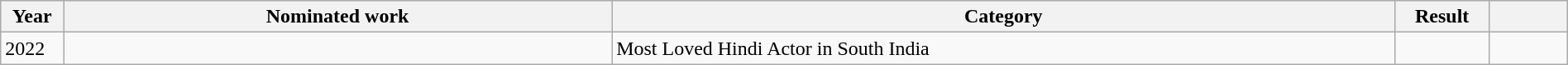<table class="wikitable" style="width:100%;">
<tr>
<th scope="col" style="width:4%;">Year</th>
<th scope="col" style="width:35%;">Nominated work</th>
<th scope="col" style="width:50%;">Category</th>
<th scope="col" style="width:6%;">Result</th>
<th scope="col" style="width:5%;"></th>
</tr>
<tr>
<td>2022</td>
<td></td>
<td>Most Loved Hindi Actor in South India</td>
<td></td>
<td></td>
</tr>
</table>
